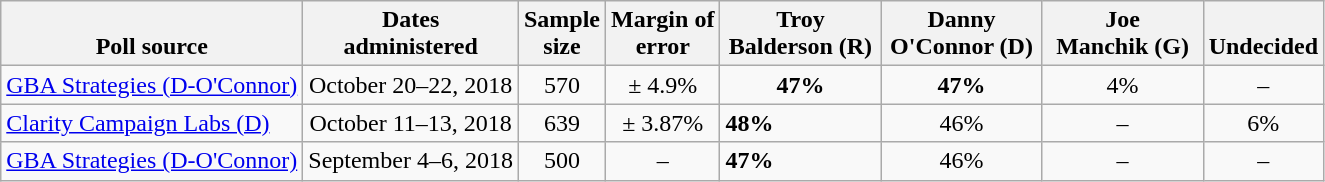<table class="wikitable">
<tr valign= bottom>
<th>Poll source</th>
<th>Dates<br>administered</th>
<th>Sample<br>size</th>
<th>Margin of<br>error</th>
<th style="width:100px;">Troy<br>Balderson (R)</th>
<th style="width:100px;">Danny<br>O'Connor (D)</th>
<th style="width:100px;">Joe<br>Manchik (G)</th>
<th>Undecided</th>
</tr>
<tr>
<td><a href='#'>GBA Strategies (D-O'Connor)</a></td>
<td align=center>October 20–22, 2018</td>
<td align=center>570</td>
<td align=center>± 4.9%</td>
<td align=center><strong>47%</strong></td>
<td align=center><strong>47%</strong></td>
<td align=center>4%</td>
<td align=center>–</td>
</tr>
<tr>
<td><a href='#'>Clarity Campaign Labs (D)</a></td>
<td align=center>October 11–13, 2018</td>
<td align=center>639</td>
<td align=center>± 3.87%</td>
<td><strong>48%</strong></td>
<td align=center>46%</td>
<td align=center>–</td>
<td align=center>6%</td>
</tr>
<tr>
<td><a href='#'>GBA Strategies (D-O'Connor)</a></td>
<td align=center>September 4–6, 2018</td>
<td align=center>500</td>
<td align=center>–</td>
<td><strong>47%</strong></td>
<td align=center>46%</td>
<td align=center>–</td>
<td align=center>–</td>
</tr>
</table>
